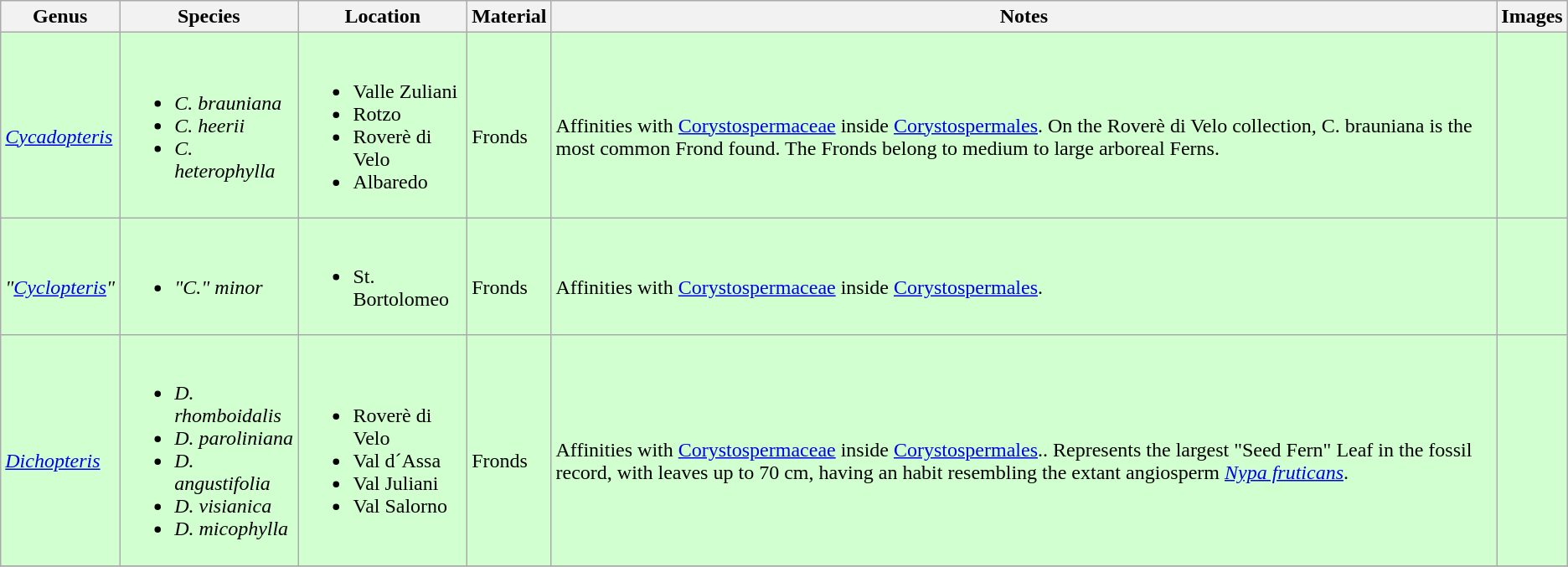<table class="wikitable sortable">
<tr>
<th>Genus</th>
<th>Species</th>
<th>Location</th>
<th>Material</th>
<th>Notes</th>
<th>Images</th>
</tr>
<tr>
<td style="background:#D1FFCF;"><br><em><a href='#'>Cycadopteris</a></em></td>
<td style="background:#D1FFCF;"><br><ul><li><em>C. brauniana</em></li><li><em>C. heerii</em></li><li><em>C. heterophylla</em></li></ul></td>
<td style="background:#D1FFCF;"><br><ul><li>Valle Zuliani</li><li>Rotzo</li><li>Roverè di Velo</li><li>Albaredo</li></ul></td>
<td style="background:#D1FFCF;"><br>Fronds</td>
<td style="background:#D1FFCF;"><br>Affinities with <a href='#'>Corystospermaceae</a> inside <a href='#'>Corystospermales</a>. On the Roverè di Velo collection, C. brauniana is the most common Frond found. The Fronds belong to medium to large arboreal Ferns.</td>
<td style="background:#D1FFCF;"><br></td>
</tr>
<tr>
<td style="background:#D1FFCF;"><br><em>"<a href='#'>Cyclopteris</a>"</em></td>
<td style="background:#D1FFCF;"><br><ul><li><em>"C." minor</em></li></ul></td>
<td style="background:#D1FFCF;"><br><ul><li>St. Bortolomeo</li></ul></td>
<td style="background:#D1FFCF;"><br>Fronds</td>
<td style="background:#D1FFCF;"><br>Affinities with <a href='#'>Corystospermaceae</a> inside <a href='#'>Corystospermales</a>.</td>
<td style="background:#D1FFCF;"></td>
</tr>
<tr>
<td style="background:#D1FFCF;"><br><em><a href='#'>Dichopteris</a></em></td>
<td style="background:#D1FFCF;"><br><ul><li><em>D. rhomboidalis</em></li><li><em>D. paroliniana</em></li><li><em>D. angustifolia</em></li><li><em>D. visianica</em></li><li><em>D. micophylla</em></li></ul></td>
<td style="background:#D1FFCF;"><br><ul><li>Roverè di Velo</li><li>Val d´Assa</li><li>Val Juliani</li><li>Val Salorno</li></ul></td>
<td style="background:#D1FFCF;"><br>Fronds</td>
<td style="background:#D1FFCF;"><br>Affinities with <a href='#'>Corystospermaceae</a> inside <a href='#'>Corystospermales</a>.. Represents the largest "Seed Fern" Leaf in the fossil record, with leaves up to 70 cm, having an habit resembling the extant angiosperm <em><a href='#'>Nypa fruticans</a></em>.</td>
<td style="background:#D1FFCF;"><br></td>
</tr>
<tr>
</tr>
</table>
